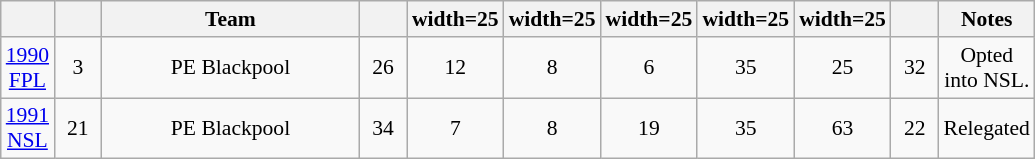<table class="wikitable" style="text-align: center; font-size: 90%;">
<tr>
<th width=25></th>
<th width=25></th>
<th width=165>Team</th>
<th width=25></th>
<th>width=25</th>
<th>width=25</th>
<th>width=25</th>
<th>width=25</th>
<th>width=25</th>
<th width=25></th>
<th width=25>Notes</th>
</tr>
<tr>
<td><a href='#'>1990 FPL</a></td>
<td>3</td>
<td>PE Blackpool</td>
<td>26</td>
<td>12</td>
<td>8</td>
<td>6</td>
<td>35</td>
<td>25</td>
<td>32</td>
<td>Opted into NSL.</td>
</tr>
<tr>
<td><a href='#'>1991 NSL</a></td>
<td>21</td>
<td>PE Blackpool</td>
<td>34</td>
<td>7</td>
<td>8</td>
<td>19</td>
<td>35</td>
<td>63</td>
<td>22</td>
<td>Relegated</td>
</tr>
</table>
